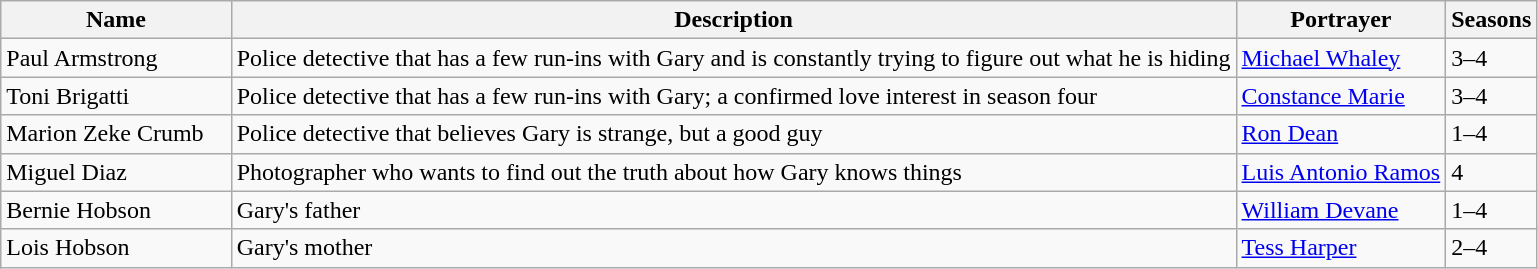<table class="wikitable">
<tr>
<th width=15%>Name</th>
<th>Description</th>
<th>Portrayer</th>
<th>Seasons</th>
</tr>
<tr>
<td>Paul Armstrong</td>
<td>Police detective that has a few run-ins with Gary and is constantly trying to figure out what he is hiding</td>
<td><a href='#'>Michael Whaley</a></td>
<td>3–4</td>
</tr>
<tr>
<td>Toni Brigatti</td>
<td>Police detective that has a few run-ins with Gary; a confirmed love interest in season four</td>
<td><a href='#'>Constance Marie</a></td>
<td>3–4</td>
</tr>
<tr>
<td>Marion Zeke Crumb</td>
<td>Police detective that believes Gary is strange, but a good guy</td>
<td><a href='#'>Ron Dean</a></td>
<td>1–4</td>
</tr>
<tr>
<td>Miguel Diaz</td>
<td>Photographer who wants to find out the truth about how Gary knows things</td>
<td><a href='#'>Luis Antonio Ramos</a></td>
<td>4</td>
</tr>
<tr>
<td>Bernie Hobson</td>
<td>Gary's father</td>
<td><a href='#'>William Devane</a></td>
<td>1–4</td>
</tr>
<tr>
<td>Lois Hobson</td>
<td>Gary's mother</td>
<td><a href='#'>Tess Harper</a></td>
<td>2–4</td>
</tr>
</table>
